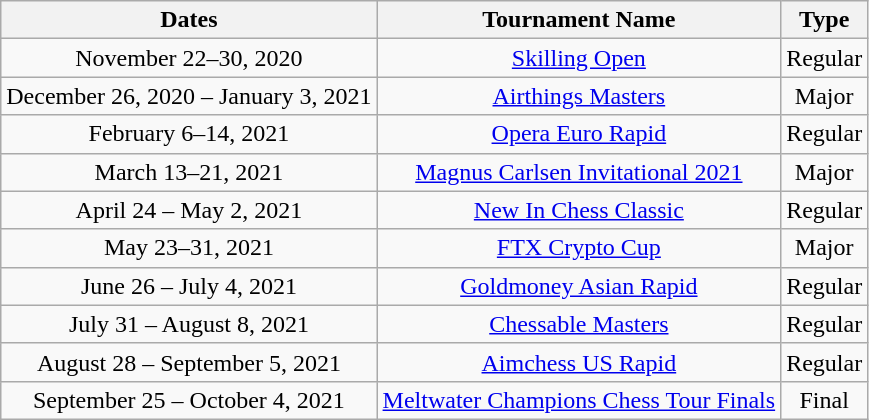<table class="wikitable" style="text-align:center;">
<tr>
<th>Dates</th>
<th>Tournament Name</th>
<th>Type</th>
</tr>
<tr>
<td>November 22–30, 2020</td>
<td><a href='#'>Skilling Open</a></td>
<td>Regular</td>
</tr>
<tr>
<td>December 26, 2020 – January 3, 2021</td>
<td><a href='#'>Airthings Masters</a></td>
<td>Major</td>
</tr>
<tr>
<td>February 6–14, 2021</td>
<td><a href='#'>Opera Euro Rapid</a></td>
<td>Regular</td>
</tr>
<tr>
<td>March 13–21, 2021</td>
<td><a href='#'>Magnus Carlsen Invitational 2021</a></td>
<td>Major</td>
</tr>
<tr>
<td>April 24 – May 2, 2021</td>
<td><a href='#'>New In Chess Classic</a></td>
<td>Regular</td>
</tr>
<tr>
<td>May 23–31, 2021</td>
<td><a href='#'>FTX Crypto Cup</a></td>
<td>Major</td>
</tr>
<tr>
<td>June 26 – July 4, 2021</td>
<td><a href='#'>Goldmoney Asian Rapid</a></td>
<td>Regular</td>
</tr>
<tr>
<td>July 31 – August 8, 2021</td>
<td><a href='#'>Chessable Masters</a></td>
<td>Regular</td>
</tr>
<tr>
<td>August 28 – September 5, 2021</td>
<td><a href='#'>Aimchess US Rapid</a></td>
<td>Regular</td>
</tr>
<tr>
<td>September 25 – October 4, 2021</td>
<td><a href='#'>Meltwater Champions Chess Tour Finals</a></td>
<td>Final</td>
</tr>
</table>
